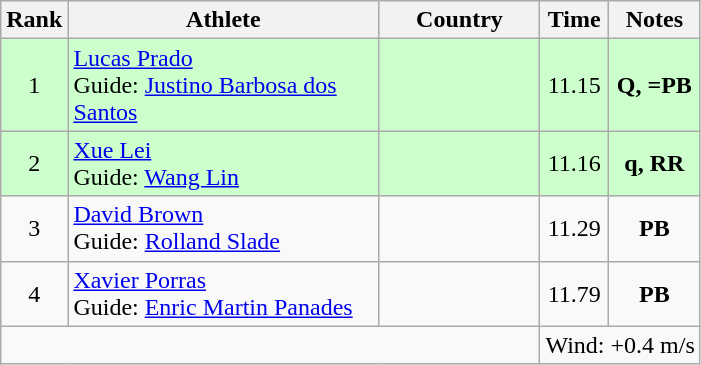<table class="wikitable sortable" style="text-align:center">
<tr>
<th>Rank</th>
<th style="width:200px">Athlete</th>
<th style="width:100px">Country</th>
<th>Time</th>
<th>Notes</th>
</tr>
<tr style="background:#cfc;">
<td>1</td>
<td style="text-align:left;"><a href='#'>Lucas Prado</a><br>Guide: <a href='#'>Justino Barbosa dos Santos</a></td>
<td style="text-align:left;"></td>
<td>11.15</td>
<td><strong>Q, =PB</strong></td>
</tr>
<tr style="background:#cfc;">
<td>2</td>
<td style="text-align:left;"><a href='#'>Xue Lei</a><br>Guide: <a href='#'>Wang Lin</a></td>
<td style="text-align:left;"></td>
<td>11.16</td>
<td><strong>q, RR</strong></td>
</tr>
<tr>
<td>3</td>
<td style="text-align:left;"><a href='#'>David Brown</a><br>Guide: <a href='#'>Rolland Slade</a></td>
<td style="text-align:left;"></td>
<td>11.29</td>
<td><strong>PB</strong></td>
</tr>
<tr>
<td>4</td>
<td style="text-align:left;"><a href='#'>Xavier Porras</a><br>Guide: <a href='#'>Enric Martin Panades</a></td>
<td style="text-align:left;"></td>
<td>11.79</td>
<td><strong>PB</strong></td>
</tr>
<tr class="sortbottom">
<td colspan="3"></td>
<td colspan="2">Wind: +0.4 m/s</td>
</tr>
</table>
